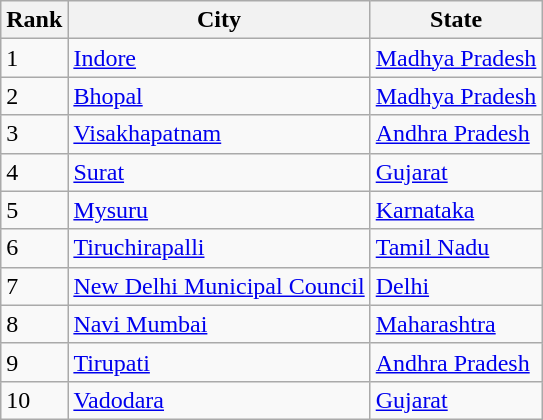<table class="wikitable">
<tr>
<th>Rank</th>
<th>City</th>
<th>State</th>
</tr>
<tr>
<td>1</td>
<td><a href='#'>Indore</a></td>
<td><a href='#'>Madhya Pradesh</a></td>
</tr>
<tr>
<td>2</td>
<td><a href='#'>Bhopal</a></td>
<td><a href='#'>Madhya Pradesh</a></td>
</tr>
<tr>
<td>3</td>
<td><a href='#'>Visakhapatnam</a></td>
<td><a href='#'>Andhra Pradesh</a></td>
</tr>
<tr>
<td>4</td>
<td><a href='#'>Surat</a></td>
<td><a href='#'>Gujarat</a></td>
</tr>
<tr>
<td>5</td>
<td><a href='#'>Mysuru</a></td>
<td><a href='#'>Karnataka</a></td>
</tr>
<tr>
<td>6</td>
<td><a href='#'>Tiruchirapalli</a></td>
<td><a href='#'>Tamil Nadu</a></td>
</tr>
<tr>
<td>7</td>
<td><a href='#'>New Delhi Municipal Council</a></td>
<td><a href='#'>Delhi</a></td>
</tr>
<tr>
<td>8</td>
<td><a href='#'>Navi Mumbai</a></td>
<td><a href='#'>Maharashtra</a></td>
</tr>
<tr>
<td>9</td>
<td><a href='#'>Tirupati</a></td>
<td><a href='#'>Andhra Pradesh</a></td>
</tr>
<tr>
<td>10</td>
<td><a href='#'>Vadodara</a></td>
<td><a href='#'>Gujarat</a></td>
</tr>
</table>
